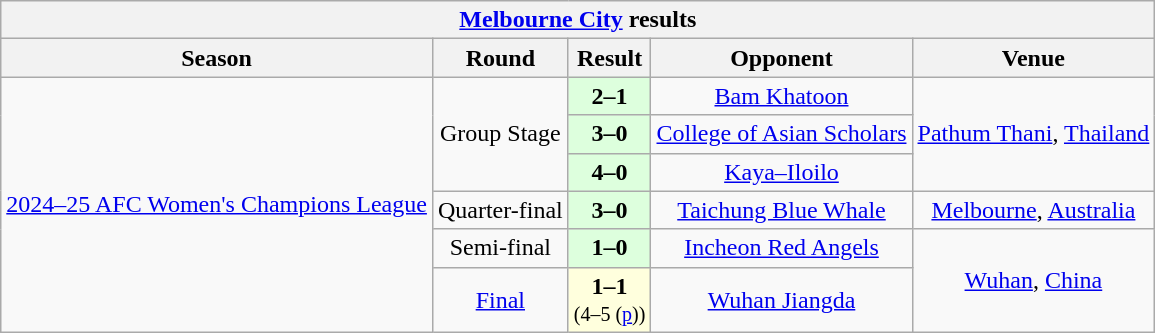<table class="wikitable" style="text-align:">
<tr>
<th colspan="5"><a href='#'>Melbourne City</a> results</th>
</tr>
<tr>
<th>Season</th>
<th>Round</th>
<th>Result</th>
<th>Opponent</th>
<th>Venue</th>
</tr>
<tr align="center">
<td rowspan="6" align="center"><a href='#'>2024–25 AFC Women's Champions League</a></td>
<td rowspan="3">Group Stage</td>
<td bgcolor="#ddffdd"><strong>2–1</strong></td>
<td> <a href='#'>Bam Khatoon</a></td>
<td rowspan="3"><a href='#'>Pathum Thani</a>, <a href='#'>Thailand</a></td>
</tr>
<tr align="center">
<td bgcolor="#ddffdd"><strong>3–0</strong></td>
<td> <a href='#'>College of Asian Scholars</a></td>
</tr>
<tr align="center">
<td bgcolor="#ddffdd"><strong>4–0</strong></td>
<td> <a href='#'>Kaya–Iloilo</a></td>
</tr>
<tr align="center">
<td>Quarter-final</td>
<td bgcolor="#ddffdd"><strong>3–0</strong></td>
<td> <a href='#'>Taichung Blue Whale</a></td>
<td><a href='#'>Melbourne</a>, <a href='#'>Australia</a></td>
</tr>
<tr align="center">
<td>Semi-final</td>
<td bgcolor="#ddffdd"><strong>1–0</strong></td>
<td> <a href='#'>Incheon Red Angels</a></td>
<td rowspan="2"><a href='#'>Wuhan</a>, <a href='#'>China</a></td>
</tr>
<tr align="center">
<td><a href='#'>Final</a></td>
<td bgcolor=#ffffdd><strong>1–1</strong> <br><small>(4–5 (<a href='#'>p</a>))</small></td>
<td> <a href='#'>Wuhan Jiangda</a></td>
</tr>
</table>
